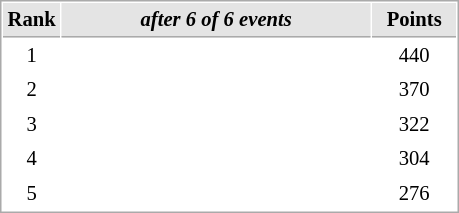<table cellspacing="1" cellpadding="3" style="border:1px solid #AAAAAA;font-size:86%">
<tr style="background-color: #E4E4E4;">
<th style="border-bottom:1px solid #AAAAAA; width: 10px;">Rank</th>
<th style="border-bottom:1px solid #AAAAAA; width: 200px;"><em>after 6 of 6 events</em></th>
<th style="border-bottom:1px solid #AAAAAA; width: 50px;">Points</th>
</tr>
<tr>
<td align=center>1</td>
<td></td>
<td align=center>440</td>
</tr>
<tr>
<td align=center>2</td>
<td></td>
<td align=center>370</td>
</tr>
<tr>
<td align=center>3</td>
<td></td>
<td align=center>322</td>
</tr>
<tr>
<td align=center>4</td>
<td></td>
<td align=center>304</td>
</tr>
<tr>
<td align=center>5</td>
<td></td>
<td align=center>276</td>
</tr>
</table>
